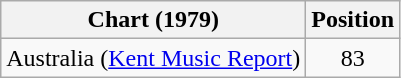<table class="wikitable sortable plainrowheaders" style="text-align:center">
<tr>
<th>Chart (1979)</th>
<th>Position</th>
</tr>
<tr>
<td>Australia (<a href='#'>Kent Music Report</a>)</td>
<td>83</td>
</tr>
</table>
